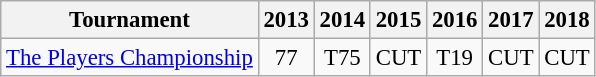<table class="wikitable" style="font-size:95%;text-align:center;">
<tr>
<th>Tournament</th>
<th>2013</th>
<th>2014</th>
<th>2015</th>
<th>2016</th>
<th>2017</th>
<th>2018</th>
</tr>
<tr>
<td align=left><a href='#'>The Players Championship</a></td>
<td>77</td>
<td>T75</td>
<td>CUT</td>
<td>T19</td>
<td>CUT</td>
<td>CUT</td>
</tr>
</table>
